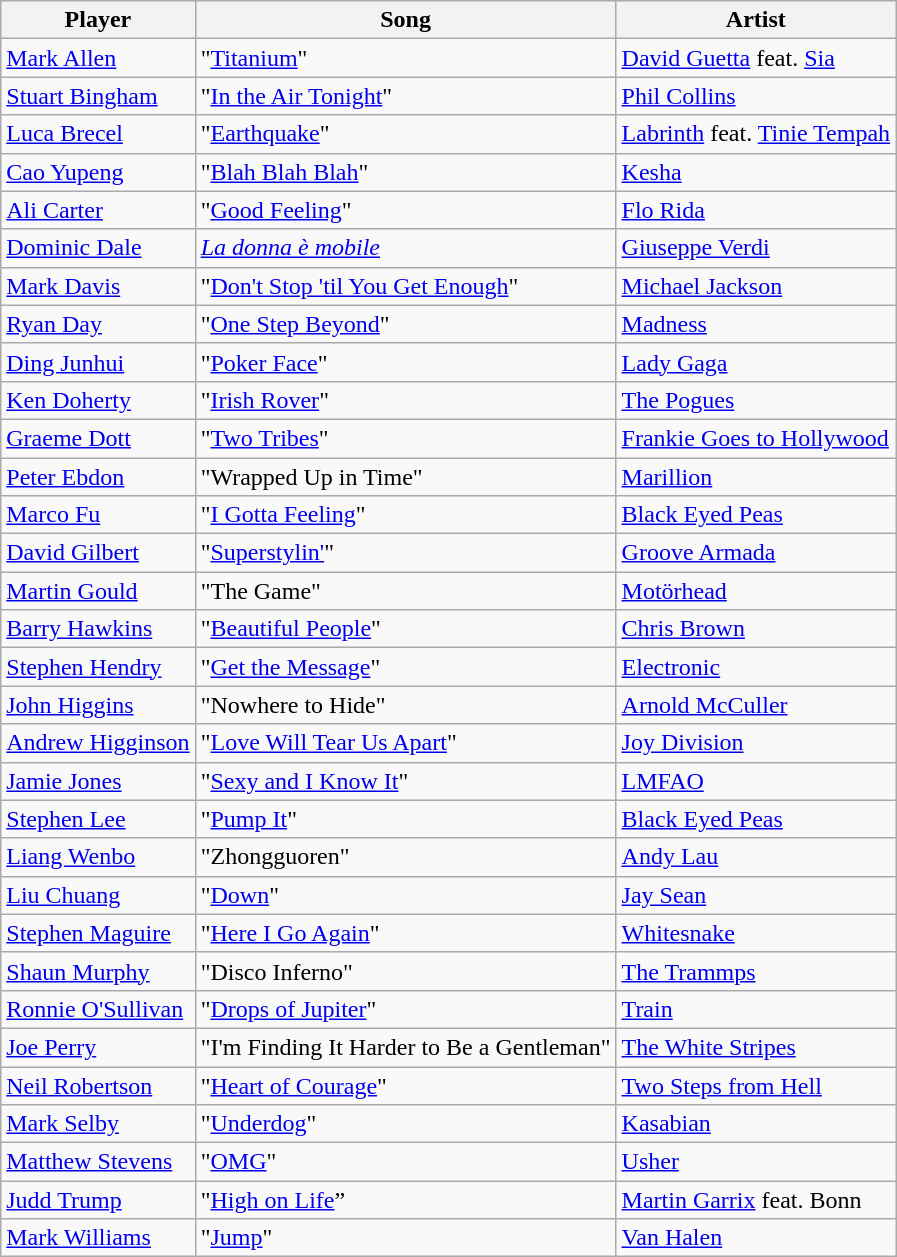<table class="wikitable" border="1">
<tr>
<th>Player</th>
<th>Song</th>
<th>Artist</th>
</tr>
<tr>
<td><a href='#'>Mark Allen</a></td>
<td>"<a href='#'>Titanium</a>"</td>
<td><a href='#'>David Guetta</a> feat. <a href='#'>Sia</a></td>
</tr>
<tr>
<td><a href='#'>Stuart Bingham</a></td>
<td>"<a href='#'>In the Air Tonight</a>"</td>
<td><a href='#'>Phil Collins</a></td>
</tr>
<tr>
<td><a href='#'>Luca Brecel</a></td>
<td>"<a href='#'>Earthquake</a>"</td>
<td><a href='#'>Labrinth</a> feat. <a href='#'>Tinie Tempah</a></td>
</tr>
<tr>
<td><a href='#'>Cao Yupeng</a></td>
<td>"<a href='#'>Blah Blah Blah</a>"</td>
<td><a href='#'>Kesha</a></td>
</tr>
<tr>
<td><a href='#'>Ali Carter</a></td>
<td>"<a href='#'>Good Feeling</a>"</td>
<td><a href='#'>Flo Rida</a></td>
</tr>
<tr>
<td><a href='#'>Dominic Dale</a></td>
<td><em><a href='#'>La donna è mobile</a></em></td>
<td><a href='#'>Giuseppe Verdi</a></td>
</tr>
<tr>
<td><a href='#'>Mark Davis</a></td>
<td>"<a href='#'>Don't Stop 'til You Get Enough</a>"</td>
<td><a href='#'>Michael Jackson</a></td>
</tr>
<tr>
<td><a href='#'>Ryan Day</a></td>
<td>"<a href='#'>One Step Beyond</a>"</td>
<td><a href='#'>Madness</a></td>
</tr>
<tr>
<td><a href='#'>Ding Junhui</a></td>
<td>"<a href='#'>Poker Face</a>"</td>
<td><a href='#'>Lady Gaga</a></td>
</tr>
<tr>
<td><a href='#'>Ken Doherty</a></td>
<td>"<a href='#'>Irish Rover</a>"</td>
<td><a href='#'>The Pogues</a></td>
</tr>
<tr>
<td><a href='#'>Graeme Dott</a></td>
<td>"<a href='#'>Two Tribes</a>"</td>
<td><a href='#'>Frankie Goes to Hollywood</a></td>
</tr>
<tr>
<td><a href='#'>Peter Ebdon</a></td>
<td>"Wrapped Up in Time"</td>
<td><a href='#'>Marillion</a></td>
</tr>
<tr>
<td><a href='#'>Marco Fu</a></td>
<td>"<a href='#'>I Gotta Feeling</a>"</td>
<td><a href='#'>Black Eyed Peas</a></td>
</tr>
<tr>
<td><a href='#'>David Gilbert</a></td>
<td>"<a href='#'>Superstylin'</a>"</td>
<td><a href='#'>Groove Armada</a></td>
</tr>
<tr>
<td><a href='#'>Martin Gould</a></td>
<td>"The Game"</td>
<td><a href='#'>Motörhead</a></td>
</tr>
<tr>
<td><a href='#'>Barry Hawkins</a></td>
<td>"<a href='#'>Beautiful People</a>"</td>
<td><a href='#'>Chris Brown</a></td>
</tr>
<tr>
<td><a href='#'>Stephen Hendry</a></td>
<td>"<a href='#'>Get the Message</a>"</td>
<td><a href='#'>Electronic</a></td>
</tr>
<tr>
<td><a href='#'>John Higgins</a></td>
<td>"Nowhere to Hide"</td>
<td><a href='#'>Arnold McCuller</a></td>
</tr>
<tr>
<td><a href='#'>Andrew Higginson</a></td>
<td>"<a href='#'>Love Will Tear Us Apart</a>"</td>
<td><a href='#'>Joy Division</a></td>
</tr>
<tr>
<td><a href='#'>Jamie Jones</a></td>
<td>"<a href='#'>Sexy and I Know It</a>"</td>
<td><a href='#'>LMFAO</a></td>
</tr>
<tr>
<td><a href='#'>Stephen Lee</a></td>
<td>"<a href='#'>Pump It</a>"</td>
<td><a href='#'>Black Eyed Peas</a></td>
</tr>
<tr>
<td><a href='#'>Liang Wenbo</a></td>
<td>"Zhongguoren"</td>
<td><a href='#'>Andy Lau</a></td>
</tr>
<tr>
<td><a href='#'>Liu Chuang</a></td>
<td>"<a href='#'>Down</a>"</td>
<td><a href='#'>Jay Sean</a></td>
</tr>
<tr>
<td><a href='#'>Stephen Maguire</a></td>
<td>"<a href='#'>Here I Go Again</a>"</td>
<td><a href='#'>Whitesnake</a></td>
</tr>
<tr>
<td><a href='#'>Shaun Murphy</a></td>
<td>"Disco Inferno"</td>
<td><a href='#'>The Trammps</a></td>
</tr>
<tr>
<td><a href='#'>Ronnie O'Sullivan</a></td>
<td>"<a href='#'>Drops of Jupiter</a>"</td>
<td><a href='#'>Train</a></td>
</tr>
<tr>
<td><a href='#'>Joe Perry</a></td>
<td>"I'm Finding It Harder to Be a Gentleman"</td>
<td><a href='#'>The White Stripes</a></td>
</tr>
<tr>
<td><a href='#'>Neil Robertson</a></td>
<td>"<a href='#'>Heart of Courage</a>"</td>
<td><a href='#'>Two Steps from Hell</a></td>
</tr>
<tr>
<td><a href='#'>Mark Selby</a></td>
<td>"<a href='#'>Underdog</a>"</td>
<td><a href='#'>Kasabian</a></td>
</tr>
<tr>
<td><a href='#'>Matthew Stevens</a></td>
<td>"<a href='#'>OMG</a>"</td>
<td><a href='#'>Usher</a></td>
</tr>
<tr>
<td><a href='#'>Judd Trump</a></td>
<td>"<a href='#'>High on Life</a>”</td>
<td><a href='#'>Martin Garrix</a> feat. Bonn</td>
</tr>
<tr>
<td><a href='#'>Mark Williams</a></td>
<td>"<a href='#'>Jump</a>"</td>
<td><a href='#'>Van Halen</a></td>
</tr>
</table>
